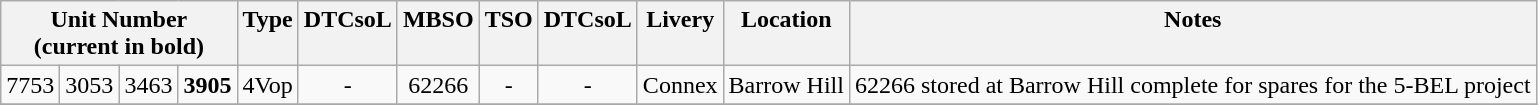<table class="wikitable">
<tr>
<th colspan=4>Unit Number <br>(current in bold)</th>
<th valign="top">Type</th>
<th valign="top">DTCsoL</th>
<th valign="top">MBSO</th>
<th valign="top">TSO</th>
<th valign="top">DTCsoL</th>
<th valign="top" align=left>Livery</th>
<th valign="top" align=left>Location</th>
<th valign="top" align=left>Notes</th>
</tr>
<tr>
<td align=center>7753</td>
<td align=center>3053</td>
<td align=center>3463</td>
<td align=center><strong>3905</strong></td>
<td align=center>4Vop</td>
<td align=center>-</td>
<td align=center>62266</td>
<td align=center>-</td>
<td align=center>-</td>
<td>Connex</td>
<td>Barrow Hill</td>
<td align=left>62266 stored at Barrow Hill complete for spares for the 5-BEL project</td>
</tr>
<tr>
</tr>
</table>
